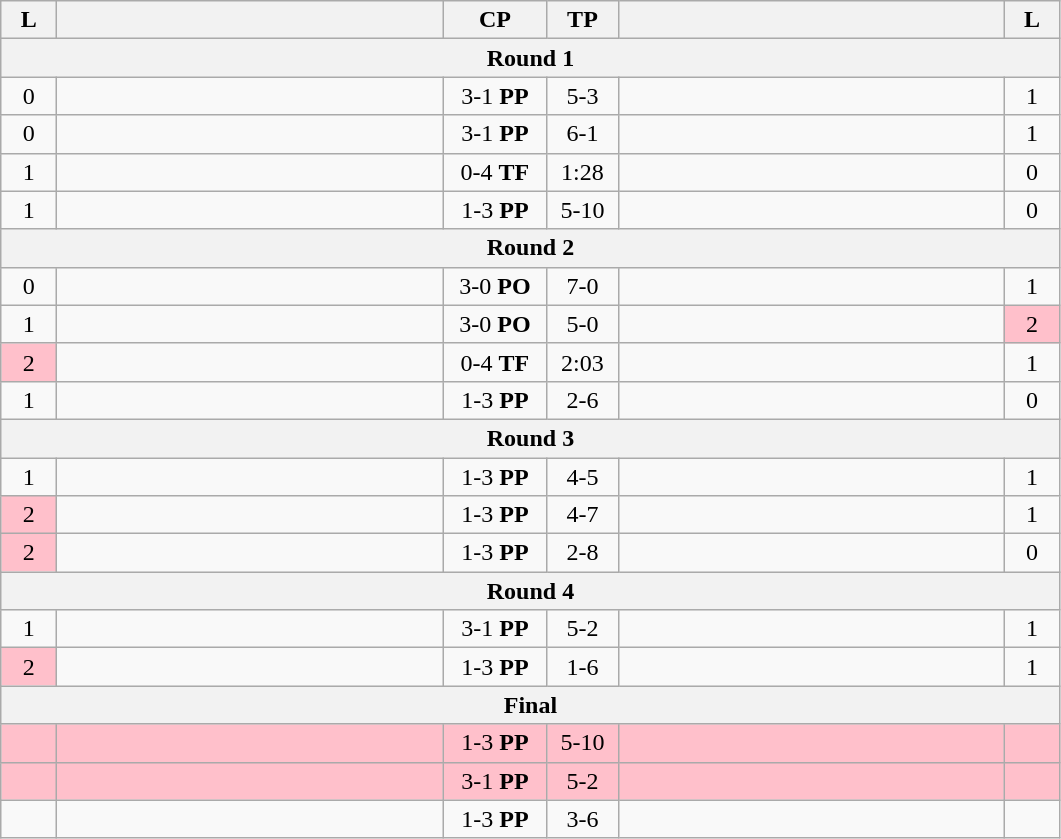<table class="wikitable" style="text-align: center;" |>
<tr>
<th width="30">L</th>
<th width="250"></th>
<th width="62">CP</th>
<th width="40">TP</th>
<th width="250"></th>
<th width="30">L</th>
</tr>
<tr>
<th colspan="7">Round 1</th>
</tr>
<tr>
<td>0</td>
<td style="text-align:left;"><strong></strong></td>
<td>3-1 <strong>PP</strong></td>
<td>5-3</td>
<td style="text-align:left;"></td>
<td>1</td>
</tr>
<tr>
<td>0</td>
<td style="text-align:left;"><strong></strong></td>
<td>3-1 <strong>PP</strong></td>
<td>6-1</td>
<td style="text-align:left;"></td>
<td>1</td>
</tr>
<tr>
<td>1</td>
<td style="text-align:left;"></td>
<td>0-4 <strong>TF</strong></td>
<td>1:28</td>
<td style="text-align:left;"><strong></strong></td>
<td>0</td>
</tr>
<tr>
<td>1</td>
<td style="text-align:left;"></td>
<td>1-3 <strong>PP</strong></td>
<td>5-10</td>
<td style="text-align:left;"><strong></strong></td>
<td>0</td>
</tr>
<tr>
<th colspan="7">Round 2</th>
</tr>
<tr>
<td>0</td>
<td style="text-align:left;"><strong></strong></td>
<td>3-0 <strong>PO</strong></td>
<td>7-0</td>
<td style="text-align:left;"></td>
<td>1</td>
</tr>
<tr>
<td>1</td>
<td style="text-align:left;"><strong></strong></td>
<td>3-0 <strong>PO</strong></td>
<td>5-0</td>
<td style="text-align:left;"></td>
<td bgcolor=pink>2</td>
</tr>
<tr>
<td bgcolor=pink>2</td>
<td style="text-align:left;"></td>
<td>0-4 <strong>TF</strong></td>
<td>2:03</td>
<td style="text-align:left;"><strong></strong></td>
<td>1</td>
</tr>
<tr>
<td>1</td>
<td style="text-align:left;"></td>
<td>1-3 <strong>PP</strong></td>
<td>2-6</td>
<td style="text-align:left;"><strong></strong></td>
<td>0</td>
</tr>
<tr>
<th colspan="7">Round 3</th>
</tr>
<tr>
<td>1</td>
<td style="text-align:left;"></td>
<td>1-3 <strong>PP</strong></td>
<td>4-5</td>
<td style="text-align:left;"><strong></strong></td>
<td>1</td>
</tr>
<tr>
<td bgcolor=pink>2</td>
<td style="text-align:left;"></td>
<td>1-3 <strong>PP</strong></td>
<td>4-7</td>
<td style="text-align:left;"><strong></strong></td>
<td>1</td>
</tr>
<tr>
<td bgcolor=pink>2</td>
<td style="text-align:left;"></td>
<td>1-3 <strong>PP</strong></td>
<td>2-8</td>
<td style="text-align:left;"><strong></strong></td>
<td>0</td>
</tr>
<tr>
<th colspan="7">Round 4</th>
</tr>
<tr>
<td>1</td>
<td style="text-align:left;"><strong></strong></td>
<td>3-1 <strong>PP</strong></td>
<td>5-2</td>
<td style="text-align:left;"></td>
<td>1</td>
</tr>
<tr>
<td bgcolor=pink>2</td>
<td style="text-align:left;"></td>
<td>1-3 <strong>PP</strong></td>
<td>1-6</td>
<td style="text-align:left;"><strong></strong></td>
<td>1</td>
</tr>
<tr>
<th colspan="7">Final</th>
</tr>
<tr bgcolor=#FFC0CB>
<td></td>
<td style="text-align:left;"></td>
<td>1-3 <strong>PP</strong></td>
<td>5-10</td>
<td style="text-align:left;"><strong></strong></td>
<td></td>
</tr>
<tr bgcolor=#FFC0CB>
<td></td>
<td style="text-align:left;"><strong></strong></td>
<td>3-1 <strong>PP</strong></td>
<td>5-2</td>
<td style="text-align:left;"></td>
<td></td>
</tr>
<tr>
<td></td>
<td style="text-align:left;"></td>
<td>1-3 <strong>PP</strong></td>
<td>3-6</td>
<td style="text-align:left;"><strong></strong></td>
<td></td>
</tr>
</table>
